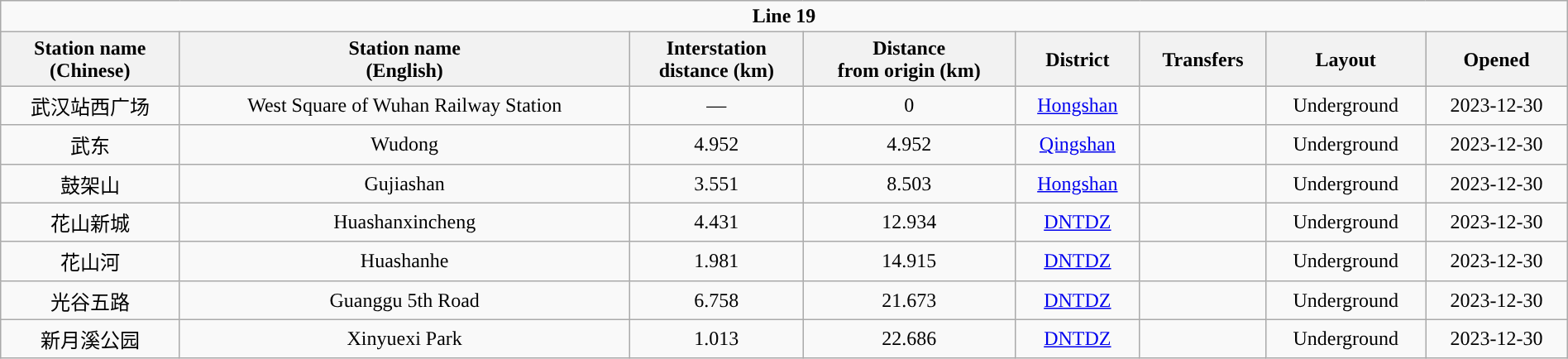<table class="wikitable" style="width:100%; text-align: center;">
<tr>
<td align=center colspan=10><span><strong>Line 19</strong></span></td>
</tr>
<tr bgcolor="#CCCCCC">
<th>Station name<br>(Chinese)</th>
<th>Station name<br>(English)</th>
<th>Interstation<br>distance (km)</th>
<th>Distance<br>from origin (km)</th>
<th>District</th>
<th>Transfers</th>
<th>Layout</th>
<th>Opened</th>
</tr>
<tr>
<td>武汉站西广场</td>
<td>West Square of Wuhan Railway Station</td>
<td>—</td>
<td>0</td>
<td><a href='#'>Hongshan</a></td>
<td> </td>
<td>Underground</td>
<td>2023-12-30</td>
</tr>
<tr>
<td>武东</td>
<td>Wudong</td>
<td>4.952</td>
<td>4.952</td>
<td><a href='#'>Qingshan</a></td>
<td></td>
<td>Underground</td>
<td>2023-12-30</td>
</tr>
<tr>
<td>鼓架山</td>
<td>Gujiashan</td>
<td>3.551</td>
<td>8.503</td>
<td><a href='#'>Hongshan</a></td>
<td></td>
<td>Underground</td>
<td>2023-12-30</td>
</tr>
<tr>
<td>花山新城</td>
<td>Huashanxincheng</td>
<td>4.431</td>
<td>12.934</td>
<td><a href='#'>DNTDZ</a></td>
<td></td>
<td>Underground</td>
<td>2023-12-30</td>
</tr>
<tr>
<td>花山河</td>
<td>Huashanhe</td>
<td>1.981</td>
<td>14.915</td>
<td><a href='#'>DNTDZ</a></td>
<td></td>
<td>Underground</td>
<td>2023-12-30</td>
</tr>
<tr>
<td>光谷五路</td>
<td>Guanggu 5th Road</td>
<td>6.758</td>
<td>21.673</td>
<td><a href='#'>DNTDZ</a></td>
<td></td>
<td>Underground</td>
<td>2023-12-30</td>
</tr>
<tr>
<td>新月溪公园</td>
<td>Xinyuexi Park</td>
<td>1.013</td>
<td>22.686</td>
<td><a href='#'>DNTDZ</a></td>
<td></td>
<td>Underground</td>
<td>2023-12-30</td>
</tr>
</table>
